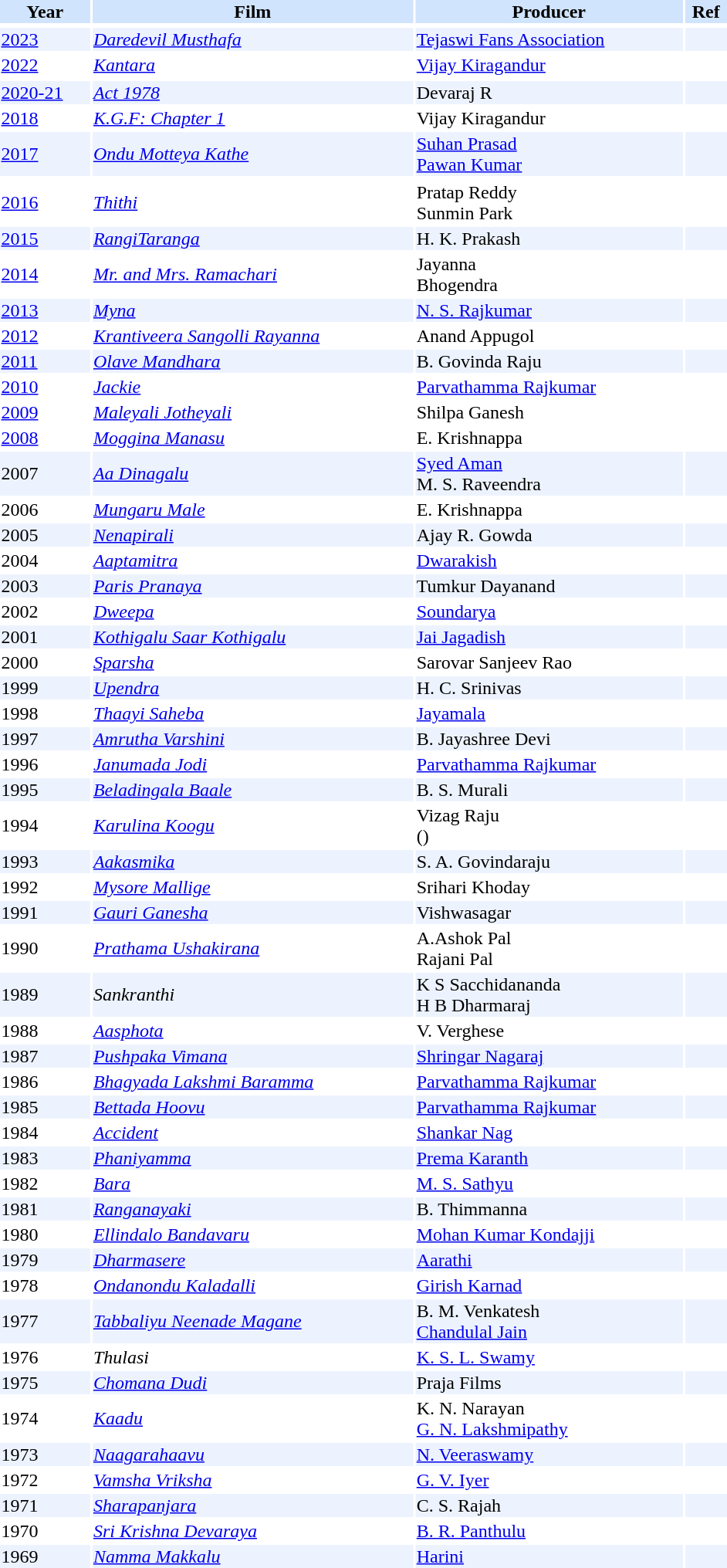<table class="wikita34ble sortable" ज8 style="width:50%">
<tr bgcolor="#d1e4fd">
<th>Year</th>
<th>Film</th>
<th>Producer</th>
<th>Ref</th>
</tr>
<tr>
</tr>
<tr bgcolor=#edf3fe>
<td><a href='#'>2023</a></td>
<td><em><a href='#'>Daredevil Musthafa</a></em></td>
<td><a href='#'>Tejaswi Fans Association</a></td>
<td></td>
</tr>
<tr>
<td><a href='#'>2022</a></td>
<td><em><a href='#'>Kantara</a></em></td>
<td><a href='#'>Vijay Kiragandur</a></td>
<td></td>
</tr>
<tr>
</tr>
<tr bgcolor=#edf3fe>
<td><a href='#'>2020-21</a></td>
<td><em><a href='#'>Act 1978</a></em></td>
<td>Devaraj R</td>
<td></td>
</tr>
<tr>
<td><a href='#'>2018</a></td>
<td><em><a href='#'>K.G.F: Chapter 1</a></em></td>
<td>Vijay Kiragandur</td>
<td></td>
</tr>
<tr bgcolor=#edf3fe>
<td><a href='#'>2017</a></td>
<td><em><a href='#'>Ondu Motteya Kathe</a></em></td>
<td><a href='#'>Suhan Prasad</a><br><a href='#'>Pawan Kumar</a></td>
<td></td>
</tr>
<tr bgcolor=#edf3fe>
</tr>
<tr>
<td><a href='#'>2016</a></td>
<td><em><a href='#'>Thithi</a></em></td>
<td>Pratap Reddy<br>Sunmin Park</td>
<td></td>
</tr>
<tr bgcolor=#edf3fe>
<td><a href='#'>2015</a></td>
<td><em><a href='#'>RangiTaranga</a></em></td>
<td>H. K. Prakash</td>
<td></td>
</tr>
<tr>
<td><a href='#'>2014</a></td>
<td><em><a href='#'>Mr. and Mrs. Ramachari</a></em></td>
<td>Jayanna<br>Bhogendra</td>
<td></td>
</tr>
<tr bgcolor=#edf3fe>
<td><a href='#'>2013</a></td>
<td><em><a href='#'>Myna</a></em></td>
<td><a href='#'>N. S. Rajkumar</a></td>
<td></td>
</tr>
<tr>
<td><a href='#'>2012</a></td>
<td><em><a href='#'>Krantiveera Sangolli Rayanna</a></em></td>
<td>Anand Appugol</td>
<td></td>
</tr>
<tr bgcolor=#edf3fe>
<td><a href='#'>2011</a></td>
<td><em> <a href='#'>Olave Mandhara</a></em></td>
<td>B. Govinda Raju</td>
<td></td>
</tr>
<tr>
<td><a href='#'>2010</a></td>
<td><em><a href='#'>Jackie</a></em></td>
<td><a href='#'>Parvathamma Rajkumar</a></td>
<td></td>
</tr>
<tr -bgcolor=#edf3fe>
<td><a href='#'>2009</a></td>
<td><em> <a href='#'>Maleyali Jotheyali</a></em></td>
<td>Shilpa Ganesh</td>
<td></td>
</tr>
<tr>
<td><a href='#'>2008</a></td>
<td><em><a href='#'>Moggina Manasu</a></em></td>
<td>E. Krishnappa</td>
<td></td>
</tr>
<tr bgcolor=#edf3fe>
<td>2007</td>
<td><em><a href='#'>Aa Dinagalu</a></em></td>
<td><a href='#'>Syed Aman</a><br>M. S. Raveendra</td>
<td></td>
</tr>
<tr>
<td>2006</td>
<td><em><a href='#'>Mungaru Male</a></em></td>
<td>E. Krishnappa</td>
<td></td>
</tr>
<tr bgcolor=#edf3fe>
<td>2005</td>
<td><em><a href='#'>Nenapirali</a></em></td>
<td>Ajay R. Gowda</td>
<td></td>
</tr>
<tr>
<td>2004</td>
<td><em><a href='#'>Aaptamitra</a></em></td>
<td><a href='#'>Dwarakish</a></td>
<td></td>
</tr>
<tr bgcolor=#edf3fe>
<td>2003</td>
<td><em><a href='#'>Paris Pranaya</a></em></td>
<td>Tumkur Dayanand</td>
<td></td>
</tr>
<tr>
<td>2002</td>
<td><em><a href='#'>Dweepa</a></em></td>
<td><a href='#'>Soundarya</a></td>
<td></td>
</tr>
<tr bgcolor=#edf3fe>
<td>2001</td>
<td><em><a href='#'>Kothigalu Saar Kothigalu</a></em></td>
<td><a href='#'>Jai Jagadish</a></td>
<td></td>
</tr>
<tr>
<td>2000</td>
<td><em><a href='#'>Sparsha</a></em></td>
<td>Sarovar Sanjeev Rao</td>
<td></td>
</tr>
<tr bgcolor=#edf3fe>
<td>1999</td>
<td><em><a href='#'>Upendra</a></em></td>
<td>H. C. Srinivas</td>
<td></td>
</tr>
<tr>
<td>1998</td>
<td><em><a href='#'>Thaayi Saheba</a></em></td>
<td><a href='#'>Jayamala</a></td>
<td></td>
</tr>
<tr bgcolor=#edf3fe>
<td>1997</td>
<td><em><a href='#'>Amrutha Varshini</a></em></td>
<td>B. Jayashree Devi</td>
<td></td>
</tr>
<tr>
<td>1996</td>
<td><em><a href='#'>Janumada Jodi</a></em></td>
<td><a href='#'>Parvathamma Rajkumar</a></td>
<td></td>
</tr>
<tr bgcolor=#edf3fe>
<td>1995</td>
<td><em><a href='#'>Beladingala Baale</a></em></td>
<td>B. S. Murali</td>
<td></td>
</tr>
<tr>
<td>1994</td>
<td><em><a href='#'>Karulina Koogu</a></em></td>
<td>Vizag Raju<br>()</td>
<td></td>
</tr>
<tr bgcolor=#edf3fe>
<td>1993</td>
<td><em><a href='#'>Aakasmika</a></em></td>
<td>S. A. Govindaraju</td>
<td></td>
</tr>
<tr>
<td>1992</td>
<td><em><a href='#'>Mysore Mallige</a></em></td>
<td>Srihari Khoday</td>
<td></td>
</tr>
<tr bgcolor=#edf3fe>
<td>1991</td>
<td><em><a href='#'>Gauri Ganesha</a></em></td>
<td>Vishwasagar</td>
<td></td>
</tr>
<tr>
<td>1990</td>
<td><em><a href='#'>Prathama Ushakirana</a></em></td>
<td>A.Ashok Pal <br> Rajani Pal</td>
<td></td>
</tr>
<tr bgcolor=#edf3fe>
<td>1989</td>
<td><em>Sankranthi</em></td>
<td>K S Sacchidananda<br>H B Dharmaraj</td>
<td></td>
</tr>
<tr>
<td>1988</td>
<td><em><a href='#'>Aasphota</a></em></td>
<td>V. Verghese</td>
<td></td>
</tr>
<tr bgcolor=#edf3fe>
<td>1987</td>
<td><em><a href='#'>Pushpaka Vimana</a></em></td>
<td><a href='#'>Shringar Nagaraj</a></td>
<td></td>
</tr>
<tr>
<td>1986</td>
<td><em><a href='#'>Bhagyada Lakshmi Baramma</a></em></td>
<td><a href='#'>Parvathamma Rajkumar</a></td>
<td></td>
</tr>
<tr bgcolor=#edf3fe>
<td>1985</td>
<td><em><a href='#'>Bettada Hoovu</a></em></td>
<td><a href='#'>Parvathamma Rajkumar</a></td>
<td></td>
</tr>
<tr>
<td>1984</td>
<td><em><a href='#'>Accident</a></em></td>
<td><a href='#'>Shankar Nag</a><br></td>
<td></td>
</tr>
<tr bgcolor=#edf3fe>
<td>1983</td>
<td><em><a href='#'>Phaniyamma</a></em></td>
<td><a href='#'>Prema Karanth</a></td>
<td></td>
</tr>
<tr>
<td>1982</td>
<td><em><a href='#'>Bara</a></em></td>
<td><a href='#'>M. S. Sathyu</a></td>
<td></td>
</tr>
<tr bgcolor=#edf3fe>
<td>1981</td>
<td><em><a href='#'>Ranganayaki</a></em></td>
<td>B. Thimmanna</td>
<td></td>
</tr>
<tr>
<td>1980</td>
<td><em><a href='#'>Ellindalo Bandavaru</a></em></td>
<td><a href='#'>Mohan Kumar Kondajji</a></td>
<td></td>
</tr>
<tr bgcolor=#edf3fe>
<td>1979</td>
<td><em><a href='#'>Dharmasere</a></em></td>
<td><a href='#'>Aarathi</a></td>
<td></td>
</tr>
<tr>
<td>1978</td>
<td><em><a href='#'>Ondanondu Kaladalli</a></em></td>
<td><a href='#'>Girish Karnad</a></td>
<td></td>
</tr>
<tr bgcolor=#edf3fe>
<td>1977</td>
<td><em><a href='#'>Tabbaliyu Neenade Magane</a></em></td>
<td>B. M. Venkatesh<br><a href='#'>Chandulal Jain</a></td>
<td></td>
</tr>
<tr>
<td>1976</td>
<td><em>Thulasi</em></td>
<td><a href='#'>K. S. L. Swamy</a></td>
<td></td>
</tr>
<tr bgcolor=#edf3fe>
<td>1975</td>
<td><em><a href='#'>Chomana Dudi</a></em></td>
<td>Praja Films</td>
<td></td>
</tr>
<tr>
<td>1974</td>
<td><em><a href='#'>Kaadu</a></em></td>
<td>K. N. Narayan<br><a href='#'>G. N. Lakshmipathy</a></td>
<td><br></td>
</tr>
<tr bgcolor=#edf3fe>
<td>1973</td>
<td><em><a href='#'>Naagarahaavu</a></em></td>
<td><a href='#'>N. Veeraswamy</a></td>
<td></td>
</tr>
<tr>
<td>1972</td>
<td><em><a href='#'>Vamsha Vriksha</a></em></td>
<td><a href='#'>G. V. Iyer</a></td>
<td></td>
</tr>
<tr bgcolor=#edf3fe>
<td>1971</td>
<td><em><a href='#'>Sharapanjara</a></em></td>
<td>C. S. Rajah</td>
<td></td>
</tr>
<tr>
<td>1970</td>
<td><em><a href='#'>Sri Krishna Devaraya</a></em></td>
<td><a href='#'>B. R. Panthulu</a></td>
<td></td>
</tr>
<tr bgcolor=#edf3fe>
<td>1969</td>
<td><em><a href='#'>Namma Makkalu</a></em></td>
<td><a href='#'>Harini</a></td>
<td></td>
</tr>
</table>
